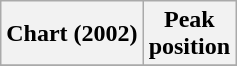<table class="wikitable sortable plainrowheaders" style="text-align:center">
<tr>
<th scope="col">Chart (2002)</th>
<th scope="col">Peak<br>position</th>
</tr>
<tr>
</tr>
</table>
